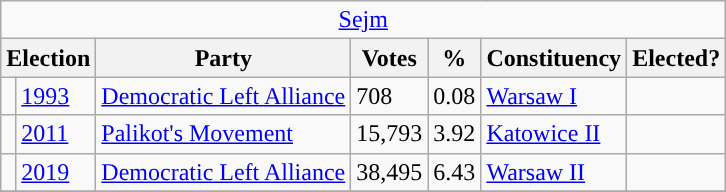<table class = 'wikitable'>
<tr>
<td colspan="7" style="text-align:center;"><a href='#'>Sejm</a></td>
</tr>
<tr>
<th colspan="2">Election</th>
<th>Party</th>
<th>Votes</th>
<th>%</th>
<th>Constituency</th>
<th>Elected?</th>
</tr>
<tr>
<td style="background-color: "></td>
<td><a href='#'>1993</a></td>
<td><a href='#'>Democratic Left Alliance</a></td>
<td>708</td>
<td>0.08</td>
<td><a href='#'>Warsaw I</a></td>
<td></td>
</tr>
<tr>
<td style="background-color: "></td>
<td><a href='#'>2011</a></td>
<td><a href='#'>Palikot's Movement</a></td>
<td>15,793</td>
<td>3.92</td>
<td><a href='#'>Katowice II</a></td>
<td></td>
</tr>
<tr>
<td style="background-color: "></td>
<td><a href='#'>2019</a></td>
<td><a href='#'>Democratic Left Alliance</a></td>
<td>38,495</td>
<td>6.43</td>
<td><a href='#'>Warsaw II</a></td>
<td></td>
</tr>
<tr>
</tr>
</table>
